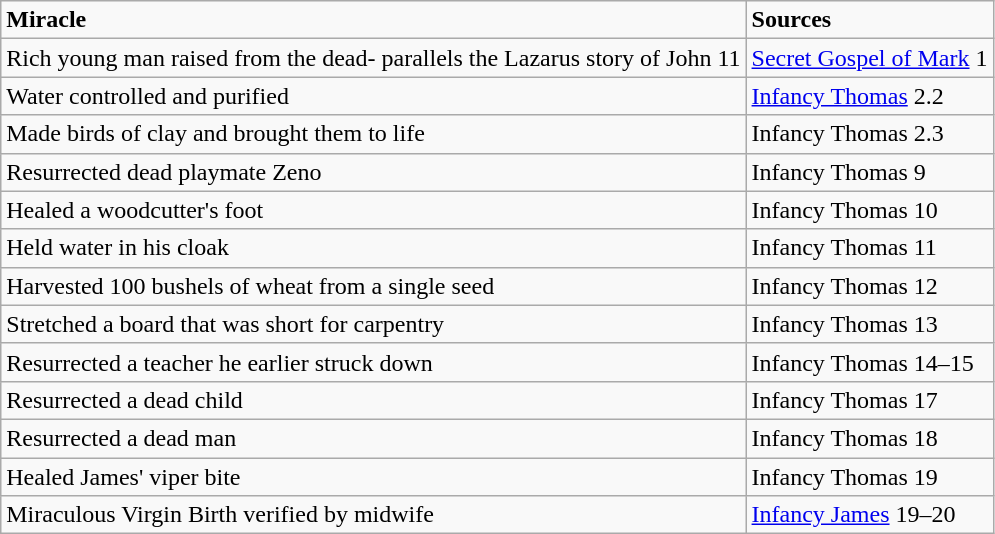<table class="wikitable">
<tr>
<td><strong>Miracle</strong></td>
<td><strong>Sources</strong></td>
</tr>
<tr>
<td>Rich young man raised from the dead- parallels the Lazarus story of John 11</td>
<td><a href='#'>Secret Gospel of Mark</a> 1</td>
</tr>
<tr>
<td>Water controlled and purified</td>
<td><a href='#'>Infancy Thomas</a> 2.2</td>
</tr>
<tr>
<td>Made birds of clay and brought them to life</td>
<td>Infancy Thomas 2.3</td>
</tr>
<tr>
<td>Resurrected dead playmate Zeno</td>
<td>Infancy Thomas 9</td>
</tr>
<tr>
<td>Healed a woodcutter's foot</td>
<td>Infancy Thomas 10</td>
</tr>
<tr>
<td>Held water in his cloak</td>
<td>Infancy Thomas 11</td>
</tr>
<tr>
<td>Harvested 100 bushels of wheat from a single seed</td>
<td>Infancy Thomas 12</td>
</tr>
<tr>
<td>Stretched a board that was short for carpentry</td>
<td>Infancy Thomas 13</td>
</tr>
<tr>
<td>Resurrected a teacher he earlier struck down</td>
<td>Infancy Thomas 14–15</td>
</tr>
<tr>
<td>Resurrected a dead child</td>
<td>Infancy Thomas 17</td>
</tr>
<tr>
<td>Resurrected a dead man</td>
<td>Infancy Thomas 18</td>
</tr>
<tr>
<td>Healed James' viper bite</td>
<td>Infancy Thomas 19</td>
</tr>
<tr>
<td>Miraculous Virgin Birth verified by midwife</td>
<td><a href='#'>Infancy James</a> 19–20</td>
</tr>
</table>
